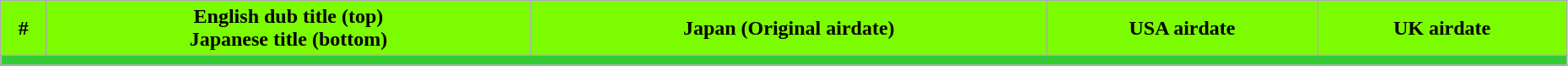<table class="wikitable" style="width:98%;">
<tr>
<th style="background:#7cfc00;">#</th>
<th style="background:#7cfc00;">English dub title (top)<br>Japanese title (bottom)</th>
<th style="background:#7cfc00;">Japan (Original airdate)</th>
<th style="background:#7cfc00;">USA airdate</th>
<th style="background:#7cfc00;">UK airdate</th>
</tr>
<tr>
<td colspan="5" style="background:#32cd32;"></td>
</tr>
<tr>
</tr>
</table>
